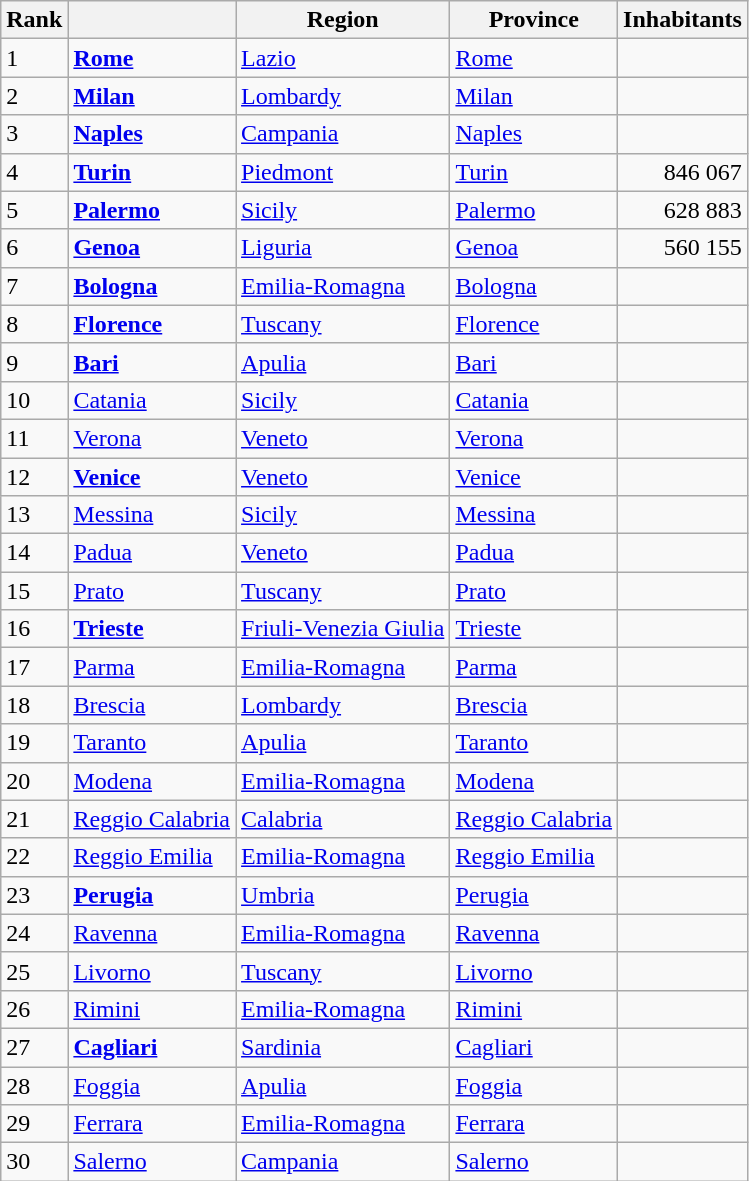<table class="wikitable sortable">
<tr>
<th>Rank</th>
<th></th>
<th>Region</th>
<th>Province</th>
<th>Inhabitants</th>
</tr>
<tr>
<td>1</td>
<td><strong><a href='#'>Rome</a></strong></td>
<td><a href='#'>Lazio</a></td>
<td><a href='#'>Rome</a></td>
<td align=right></td>
</tr>
<tr>
<td>2</td>
<td><strong><a href='#'>Milan</a></strong></td>
<td><a href='#'>Lombardy</a></td>
<td><a href='#'>Milan</a></td>
<td align=right></td>
</tr>
<tr>
<td>3</td>
<td><strong><a href='#'>Naples</a></strong></td>
<td><a href='#'>Campania</a></td>
<td><a href='#'>Naples</a></td>
<td align=right></td>
</tr>
<tr>
<td>4</td>
<td><strong><a href='#'>Turin</a></strong></td>
<td><a href='#'>Piedmont</a></td>
<td><a href='#'>Turin</a></td>
<td align=right>846 067</td>
</tr>
<tr>
<td>5</td>
<td><strong><a href='#'>Palermo</a></strong></td>
<td><a href='#'>Sicily</a></td>
<td><a href='#'>Palermo</a></td>
<td align=right>628 883</td>
</tr>
<tr>
<td>6</td>
<td><strong><a href='#'>Genoa</a></strong></td>
<td><a href='#'>Liguria</a></td>
<td><a href='#'>Genoa</a></td>
<td align=right>560 155</td>
</tr>
<tr>
<td>7</td>
<td><strong><a href='#'>Bologna</a></strong></td>
<td><a href='#'>Emilia-Romagna</a></td>
<td><a href='#'>Bologna</a></td>
<td align=right></td>
</tr>
<tr>
<td>8</td>
<td><strong><a href='#'>Florence</a></strong></td>
<td><a href='#'>Tuscany</a></td>
<td><a href='#'>Florence</a></td>
<td align=right></td>
</tr>
<tr>
<td>9</td>
<td><strong><a href='#'>Bari</a></strong></td>
<td><a href='#'>Apulia</a></td>
<td><a href='#'>Bari</a></td>
<td align=right></td>
</tr>
<tr>
<td>10</td>
<td><a href='#'>Catania</a></td>
<td><a href='#'>Sicily</a></td>
<td><a href='#'>Catania</a></td>
<td align=right></td>
</tr>
<tr>
<td>11</td>
<td><a href='#'>Verona</a></td>
<td><a href='#'>Veneto</a></td>
<td><a href='#'>Verona</a></td>
<td align=right></td>
</tr>
<tr>
<td>12</td>
<td><strong><a href='#'>Venice</a></strong></td>
<td><a href='#'>Veneto</a></td>
<td><a href='#'>Venice</a></td>
<td align=right></td>
</tr>
<tr>
<td>13</td>
<td><a href='#'>Messina</a></td>
<td><a href='#'>Sicily</a></td>
<td><a href='#'>Messina</a></td>
<td align=right></td>
</tr>
<tr>
<td>14</td>
<td><a href='#'>Padua</a></td>
<td><a href='#'>Veneto</a></td>
<td><a href='#'>Padua</a></td>
<td align=right></td>
</tr>
<tr>
<td>15</td>
<td><a href='#'>Prato</a></td>
<td><a href='#'>Tuscany</a></td>
<td><a href='#'>Prato</a></td>
<td align="right"></td>
</tr>
<tr>
<td>16</td>
<td><strong><a href='#'>Trieste</a></strong></td>
<td><a href='#'>Friuli-Venezia Giulia</a></td>
<td><a href='#'>Trieste</a></td>
<td align=right></td>
</tr>
<tr>
<td>17</td>
<td><a href='#'>Parma</a></td>
<td><a href='#'>Emilia-Romagna</a></td>
<td><a href='#'>Parma</a></td>
<td align=right></td>
</tr>
<tr>
<td>18</td>
<td><a href='#'>Brescia</a></td>
<td><a href='#'>Lombardy</a></td>
<td><a href='#'>Brescia</a></td>
<td align=right></td>
</tr>
<tr>
<td>19</td>
<td><a href='#'>Taranto</a></td>
<td><a href='#'>Apulia</a></td>
<td><a href='#'>Taranto</a></td>
<td align=right></td>
</tr>
<tr>
<td>20</td>
<td><a href='#'>Modena</a></td>
<td><a href='#'>Emilia-Romagna</a></td>
<td><a href='#'>Modena</a></td>
<td align=right></td>
</tr>
<tr>
<td>21</td>
<td><a href='#'>Reggio Calabria</a></td>
<td><a href='#'>Calabria</a></td>
<td><a href='#'>Reggio Calabria</a></td>
<td align=right></td>
</tr>
<tr>
<td>22</td>
<td><a href='#'>Reggio Emilia</a></td>
<td><a href='#'>Emilia-Romagna</a></td>
<td><a href='#'>Reggio Emilia</a></td>
<td align=right></td>
</tr>
<tr>
<td>23</td>
<td><strong><a href='#'>Perugia</a></strong></td>
<td><a href='#'>Umbria</a></td>
<td><a href='#'>Perugia</a></td>
<td align=right></td>
</tr>
<tr>
<td>24</td>
<td><a href='#'>Ravenna</a></td>
<td><a href='#'>Emilia-Romagna</a></td>
<td><a href='#'>Ravenna</a></td>
<td align=right></td>
</tr>
<tr>
<td>25</td>
<td><a href='#'>Livorno</a></td>
<td><a href='#'>Tuscany</a></td>
<td><a href='#'>Livorno</a></td>
<td align=right></td>
</tr>
<tr>
<td>26</td>
<td><a href='#'>Rimini</a></td>
<td><a href='#'>Emilia-Romagna</a></td>
<td><a href='#'>Rimini</a></td>
<td align=right></td>
</tr>
<tr>
<td>27</td>
<td><strong><a href='#'>Cagliari</a></strong></td>
<td><a href='#'>Sardinia</a></td>
<td><a href='#'>Cagliari</a></td>
<td align=right></td>
</tr>
<tr>
<td>28</td>
<td><a href='#'>Foggia</a></td>
<td><a href='#'>Apulia</a></td>
<td><a href='#'>Foggia</a></td>
<td align=right></td>
</tr>
<tr>
<td>29</td>
<td><a href='#'>Ferrara</a></td>
<td><a href='#'>Emilia-Romagna</a></td>
<td><a href='#'>Ferrara</a></td>
<td align=right></td>
</tr>
<tr>
<td>30</td>
<td><a href='#'>Salerno</a></td>
<td><a href='#'>Campania</a></td>
<td><a href='#'>Salerno</a></td>
<td align=right></td>
</tr>
</table>
